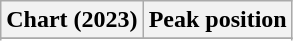<table class="wikitable plainrowheaders" style="text-align:center">
<tr>
<th scope="col">Chart (2023)</th>
<th scope="col">Peak position</th>
</tr>
<tr>
</tr>
<tr>
</tr>
</table>
